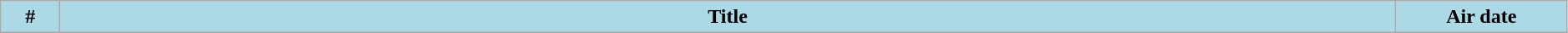<table class="wikitable plainrowheaders" style="width:99%; background:#fff;">
<tr>
<th style="background:#add8e6; width:40px;">#</th>
<th style="background: #add8e6;">Title</th>
<th style="background:#add8e6; width:130px;">Air date<br>


</th>
</tr>
</table>
